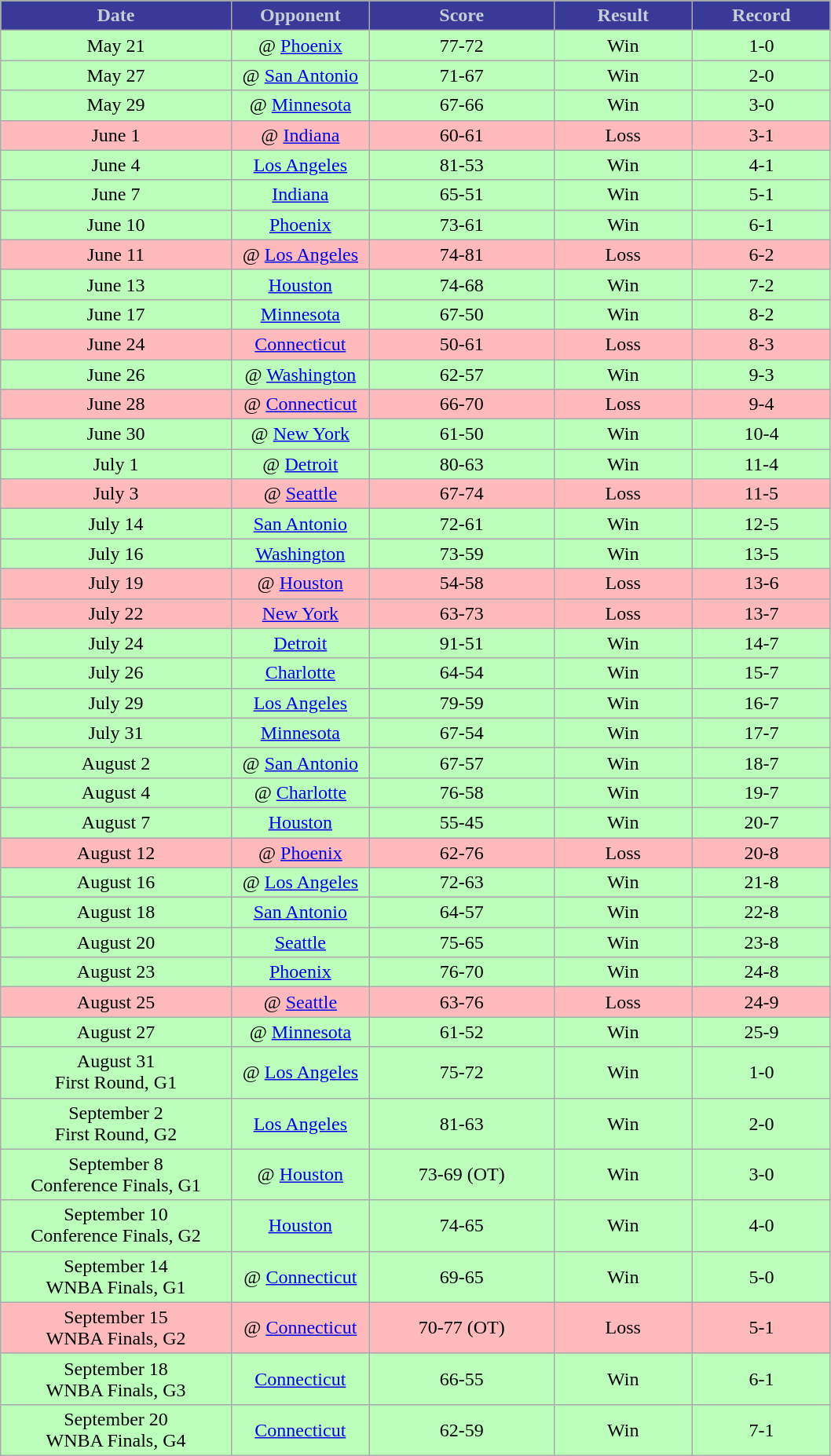<table class="wikitable sortable sortable" style="text-align:center; background-color:#BBFFBB;">
<tr>
<th style="background:#393997; color:#c5ced4" width="25%">Date</th>
<th style="background:#393997; color:#c5ced4" width="15%">Opponent</th>
<th style="background:#393997; color:#c5ced4" width="20%">Score</th>
<th style="background:#393997; color:#c5ced4" width="15%">Result</th>
<th style="background:#393997; color:#c5ced4" width="15%">Record</th>
</tr>
<tr>
<td>May 21</td>
<td>@ <a href='#'>Phoenix</a></td>
<td>77-72</td>
<td>Win</td>
<td>1-0</td>
</tr>
<tr>
<td>May 27</td>
<td>@ <a href='#'>San Antonio</a></td>
<td>71-67</td>
<td>Win</td>
<td>2-0</td>
</tr>
<tr>
<td>May 29</td>
<td>@ <a href='#'>Minnesota</a></td>
<td>67-66</td>
<td>Win</td>
<td>3-0</td>
</tr>
<tr style="background-color:#FFBBBB;">
<td>June 1</td>
<td>@ <a href='#'>Indiana</a></td>
<td>60-61</td>
<td>Loss</td>
<td>3-1</td>
</tr>
<tr>
<td>June 4</td>
<td><a href='#'>Los Angeles</a></td>
<td>81-53</td>
<td>Win</td>
<td>4-1</td>
</tr>
<tr>
<td>June 7</td>
<td><a href='#'>Indiana</a></td>
<td>65-51</td>
<td>Win</td>
<td>5-1</td>
</tr>
<tr>
<td>June 10</td>
<td><a href='#'>Phoenix</a></td>
<td>73-61</td>
<td>Win</td>
<td>6-1</td>
</tr>
<tr style="background-color:#FFBBBB;">
<td>June 11</td>
<td>@ <a href='#'>Los Angeles</a></td>
<td>74-81</td>
<td>Loss</td>
<td>6-2</td>
</tr>
<tr>
<td>June 13</td>
<td><a href='#'>Houston</a></td>
<td>74-68</td>
<td>Win</td>
<td>7-2</td>
</tr>
<tr>
<td>June 17</td>
<td><a href='#'>Minnesota</a></td>
<td>67-50</td>
<td>Win</td>
<td>8-2</td>
</tr>
<tr style="background-color:#FFBBBB;">
<td>June 24</td>
<td><a href='#'>Connecticut</a></td>
<td>50-61</td>
<td>Loss</td>
<td>8-3</td>
</tr>
<tr>
<td>June 26</td>
<td>@ <a href='#'>Washington</a></td>
<td>62-57</td>
<td>Win</td>
<td>9-3</td>
</tr>
<tr style="background-color:#FFBBBB;">
<td>June 28</td>
<td>@ <a href='#'>Connecticut</a></td>
<td>66-70</td>
<td>Loss</td>
<td>9-4</td>
</tr>
<tr>
<td>June 30</td>
<td>@ <a href='#'>New York</a></td>
<td>61-50</td>
<td>Win</td>
<td>10-4</td>
</tr>
<tr>
<td>July 1</td>
<td>@ <a href='#'>Detroit</a></td>
<td>80-63</td>
<td>Win</td>
<td>11-4</td>
</tr>
<tr style="background-color:#FFBBBB;">
<td>July 3</td>
<td>@ <a href='#'>Seattle</a></td>
<td>67-74</td>
<td>Loss</td>
<td>11-5</td>
</tr>
<tr>
<td>July 14</td>
<td><a href='#'>San Antonio</a></td>
<td>72-61</td>
<td>Win</td>
<td>12-5</td>
</tr>
<tr>
<td>July 16</td>
<td><a href='#'>Washington</a></td>
<td>73-59</td>
<td>Win</td>
<td>13-5</td>
</tr>
<tr style="background-color:#FFBBBB;">
<td>July 19</td>
<td>@ <a href='#'>Houston</a></td>
<td>54-58</td>
<td>Loss</td>
<td>13-6</td>
</tr>
<tr style="background-color:#FFBBBB;">
<td>July 22</td>
<td><a href='#'>New York</a></td>
<td>63-73</td>
<td>Loss</td>
<td>13-7</td>
</tr>
<tr>
<td>July 24</td>
<td><a href='#'>Detroit</a></td>
<td>91-51</td>
<td>Win</td>
<td>14-7</td>
</tr>
<tr>
<td>July 26</td>
<td><a href='#'>Charlotte</a></td>
<td>64-54</td>
<td>Win</td>
<td>15-7</td>
</tr>
<tr>
<td>July 29</td>
<td><a href='#'>Los Angeles</a></td>
<td>79-59</td>
<td>Win</td>
<td>16-7</td>
</tr>
<tr>
<td>July 31</td>
<td><a href='#'>Minnesota</a></td>
<td>67-54</td>
<td>Win</td>
<td>17-7</td>
</tr>
<tr>
<td>August 2</td>
<td>@ <a href='#'>San Antonio</a></td>
<td>67-57</td>
<td>Win</td>
<td>18-7</td>
</tr>
<tr>
<td>August 4</td>
<td>@ <a href='#'>Charlotte</a></td>
<td>76-58</td>
<td>Win</td>
<td>19-7</td>
</tr>
<tr>
<td>August 7</td>
<td><a href='#'>Houston</a></td>
<td>55-45</td>
<td>Win</td>
<td>20-7</td>
</tr>
<tr style="background-color:#FFBBBB;">
<td>August 12</td>
<td>@ <a href='#'>Phoenix</a></td>
<td>62-76</td>
<td>Loss</td>
<td>20-8</td>
</tr>
<tr>
<td>August 16</td>
<td>@ <a href='#'>Los Angeles</a></td>
<td>72-63</td>
<td>Win</td>
<td>21-8</td>
</tr>
<tr>
<td>August 18</td>
<td><a href='#'>San Antonio</a></td>
<td>64-57</td>
<td>Win</td>
<td>22-8</td>
</tr>
<tr>
<td>August 20</td>
<td><a href='#'>Seattle</a></td>
<td>75-65</td>
<td>Win</td>
<td>23-8</td>
</tr>
<tr>
<td>August 23</td>
<td><a href='#'>Phoenix</a></td>
<td>76-70</td>
<td>Win</td>
<td>24-8</td>
</tr>
<tr style="background-color:#FFBBBB;">
<td>August 25</td>
<td>@ <a href='#'>Seattle</a></td>
<td>63-76</td>
<td>Loss</td>
<td>24-9</td>
</tr>
<tr>
<td>August 27</td>
<td>@ <a href='#'>Minnesota</a></td>
<td>61-52</td>
<td>Win</td>
<td>25-9</td>
</tr>
<tr>
<td>August 31<br> First Round, G1</td>
<td>@ <a href='#'>Los Angeles</a></td>
<td>75-72</td>
<td>Win</td>
<td>1-0</td>
</tr>
<tr>
<td>September 2<br> First Round, G2</td>
<td><a href='#'>Los Angeles</a></td>
<td>81-63</td>
<td>Win</td>
<td>2-0</td>
</tr>
<tr>
<td>September 8<br> Conference Finals, G1</td>
<td>@ <a href='#'>Houston</a></td>
<td>73-69 (OT)</td>
<td>Win</td>
<td>3-0</td>
</tr>
<tr>
<td>September 10<br> Conference Finals, G2</td>
<td><a href='#'>Houston</a></td>
<td>74-65</td>
<td>Win</td>
<td>4-0</td>
</tr>
<tr>
<td>September 14<br> WNBA Finals, G1</td>
<td>@ <a href='#'>Connecticut</a></td>
<td>69-65</td>
<td>Win</td>
<td>5-0</td>
</tr>
<tr style="background-color:#FFBBBB;">
<td>September 15<br> WNBA Finals, G2</td>
<td>@ <a href='#'>Connecticut</a></td>
<td>70-77 (OT)</td>
<td>Loss</td>
<td>5-1</td>
</tr>
<tr>
<td>September 18<br> WNBA Finals, G3</td>
<td><a href='#'>Connecticut</a></td>
<td>66-55</td>
<td>Win</td>
<td>6-1</td>
</tr>
<tr>
<td>September 20<br> WNBA Finals, G4</td>
<td><a href='#'>Connecticut</a></td>
<td>62-59</td>
<td>Win</td>
<td>7-1</td>
</tr>
</table>
